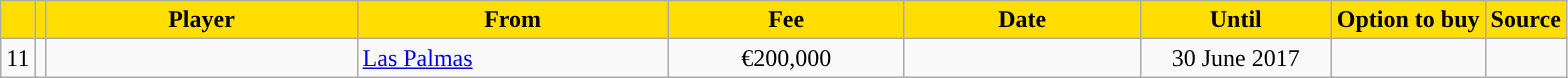<table class="wikitable sortable">
<tr>
<th style="background:#FFDE00"></th>
<th style="background:#FFDE00"></th>
<th width=200 style="background:#FFDE00">Player</th>
<th width=200 style="background:#FFDE00">From</th>
<th width=150 style="background:#FFDE00">Fee</th>
<th width=150 style="background:#FFDE00">Date</th>
<th width=120 style="background:#FFDE00">Until</th>
<th style="background:#FFDE00">Option to buy</th>
<th style="background:#FFDE00">Source</th>
</tr>
<tr>
<td align=center>11</td>
<td align=center></td>
<td></td>
<td> <a href='#'>Las Palmas</a></td>
<td align=center>€200,000</td>
<td align=center></td>
<td align=center>30 June 2017</td>
<td align=center></td>
<td align=center></td>
</tr>
</table>
